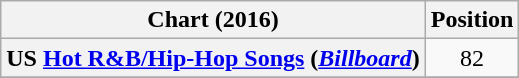<table class="wikitable plainrowheaders sortable">
<tr>
<th>Chart (2016)</th>
<th>Position</th>
</tr>
<tr>
<th scope="row">US <a href='#'>Hot R&B/Hip-Hop Songs</a> (<em><a href='#'>Billboard</a></em>)</th>
<td style="text-align:center;">82</td>
</tr>
<tr>
</tr>
</table>
